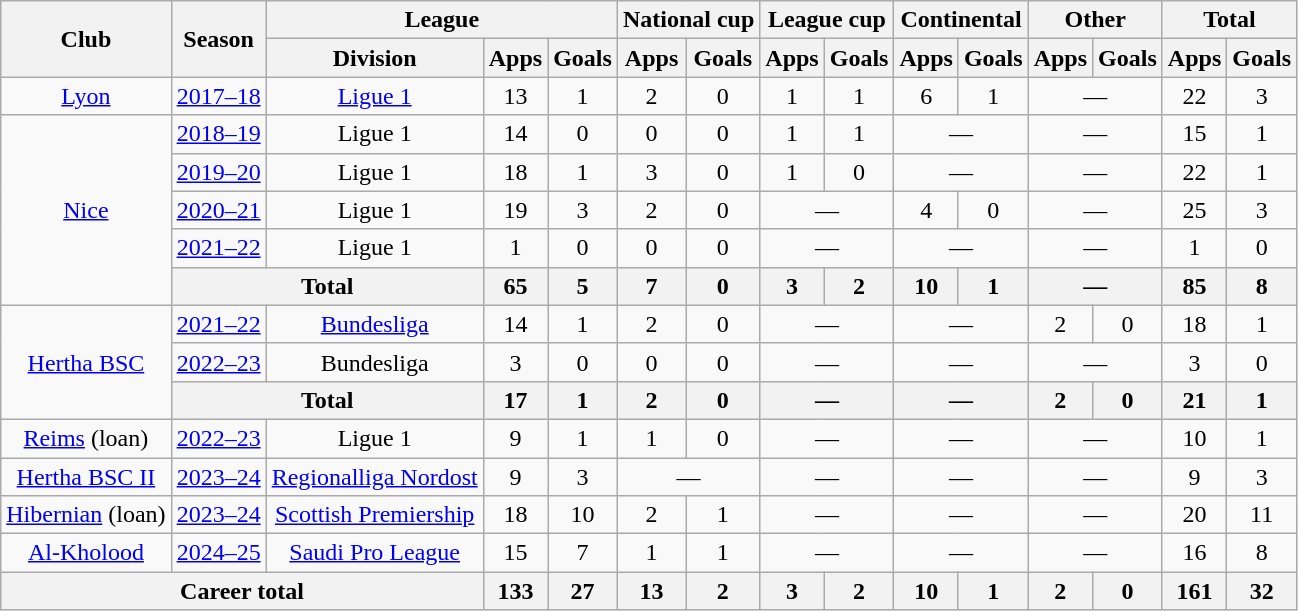<table class="wikitable" style="text-align: center">
<tr>
<th rowspan="2">Club</th>
<th rowspan="2">Season</th>
<th colspan="3">League</th>
<th colspan="2">National cup</th>
<th colspan="2">League cup</th>
<th colspan="2">Continental</th>
<th colspan="2">Other</th>
<th colspan="2">Total</th>
</tr>
<tr>
<th>Division</th>
<th>Apps</th>
<th>Goals</th>
<th>Apps</th>
<th>Goals</th>
<th>Apps</th>
<th>Goals</th>
<th>Apps</th>
<th>Goals</th>
<th>Apps</th>
<th>Goals</th>
<th>Apps</th>
<th>Goals</th>
</tr>
<tr>
<td><a href='#'>Lyon</a></td>
<td><a href='#'>2017–18</a></td>
<td><a href='#'>Ligue 1</a></td>
<td>13</td>
<td>1</td>
<td>2</td>
<td>0</td>
<td>1</td>
<td>1</td>
<td>6</td>
<td>1</td>
<td colspan="2">—</td>
<td>22</td>
<td>3</td>
</tr>
<tr>
<td rowspan="5"><a href='#'>Nice</a></td>
<td><a href='#'>2018–19</a></td>
<td>Ligue 1</td>
<td>14</td>
<td>0</td>
<td>0</td>
<td>0</td>
<td>1</td>
<td>1</td>
<td colspan="2">—</td>
<td colspan="2">—</td>
<td>15</td>
<td>1</td>
</tr>
<tr>
<td><a href='#'>2019–20</a></td>
<td>Ligue 1</td>
<td>18</td>
<td>1</td>
<td>3</td>
<td>0</td>
<td>1</td>
<td>0</td>
<td colspan="2">—</td>
<td colspan="2">—</td>
<td>22</td>
<td>1</td>
</tr>
<tr>
<td><a href='#'>2020–21</a></td>
<td>Ligue 1</td>
<td>19</td>
<td>3</td>
<td>2</td>
<td>0</td>
<td colspan="2">—</td>
<td>4</td>
<td>0</td>
<td colspan="2">—</td>
<td>25</td>
<td>3</td>
</tr>
<tr>
<td><a href='#'>2021–22</a></td>
<td>Ligue 1</td>
<td>1</td>
<td>0</td>
<td>0</td>
<td>0</td>
<td colspan="2">—</td>
<td colspan="2">—</td>
<td colspan="2">—</td>
<td>1</td>
<td>0</td>
</tr>
<tr>
<th colspan="2">Total</th>
<th>65</th>
<th>5</th>
<th>7</th>
<th>0</th>
<th>3</th>
<th>2</th>
<th>10</th>
<th>1</th>
<th colspan="2">—</th>
<th>85</th>
<th>8</th>
</tr>
<tr>
<td rowspan="3"><a href='#'>Hertha BSC</a></td>
<td><a href='#'>2021–22</a></td>
<td><a href='#'>Bundesliga</a></td>
<td>14</td>
<td>1</td>
<td>2</td>
<td>0</td>
<td colspan="2">—</td>
<td colspan="2">—</td>
<td>2</td>
<td>0</td>
<td>18</td>
<td>1</td>
</tr>
<tr>
<td><a href='#'>2022–23</a></td>
<td>Bundesliga</td>
<td>3</td>
<td>0</td>
<td>0</td>
<td>0</td>
<td colspan="2">—</td>
<td colspan="2">—</td>
<td colspan="2">—</td>
<td>3</td>
<td>0</td>
</tr>
<tr>
<th colspan="2">Total</th>
<th>17</th>
<th>1</th>
<th>2</th>
<th>0</th>
<th colspan="2">—</th>
<th colspan="2">—</th>
<th>2</th>
<th>0</th>
<th>21</th>
<th>1</th>
</tr>
<tr>
<td><a href='#'>Reims</a> (loan)</td>
<td><a href='#'>2022–23</a></td>
<td>Ligue 1</td>
<td>9</td>
<td>1</td>
<td>1</td>
<td>0</td>
<td colspan="2">—</td>
<td colspan="2">—</td>
<td colspan="2">—</td>
<td>10</td>
<td>1</td>
</tr>
<tr>
<td><a href='#'>Hertha BSC II</a></td>
<td><a href='#'>2023–24</a></td>
<td><a href='#'>Regionalliga Nordost</a></td>
<td>9</td>
<td>3</td>
<td colspan="2">—</td>
<td colspan="2">—</td>
<td colspan="2">—</td>
<td colspan="2">—</td>
<td>9</td>
<td>3</td>
</tr>
<tr>
<td><a href='#'>Hibernian</a> (loan)</td>
<td><a href='#'>2023–24</a></td>
<td><a href='#'>Scottish Premiership</a></td>
<td>18</td>
<td>10</td>
<td>2</td>
<td>1</td>
<td colspan="2">—</td>
<td colspan="2">—</td>
<td colspan="2">—</td>
<td>20</td>
<td>11</td>
</tr>
<tr>
<td><a href='#'>Al-Kholood</a></td>
<td><a href='#'>2024–25</a></td>
<td><a href='#'>Saudi Pro League</a></td>
<td>15</td>
<td>7</td>
<td>1</td>
<td>1</td>
<td colspan="2">—</td>
<td colspan="2">—</td>
<td colspan="2">—</td>
<td>16</td>
<td>8</td>
</tr>
<tr>
<th colspan="3">Career total</th>
<th>133</th>
<th>27</th>
<th>13</th>
<th>2</th>
<th>3</th>
<th>2</th>
<th>10</th>
<th>1</th>
<th>2</th>
<th>0</th>
<th>161</th>
<th>32</th>
</tr>
</table>
